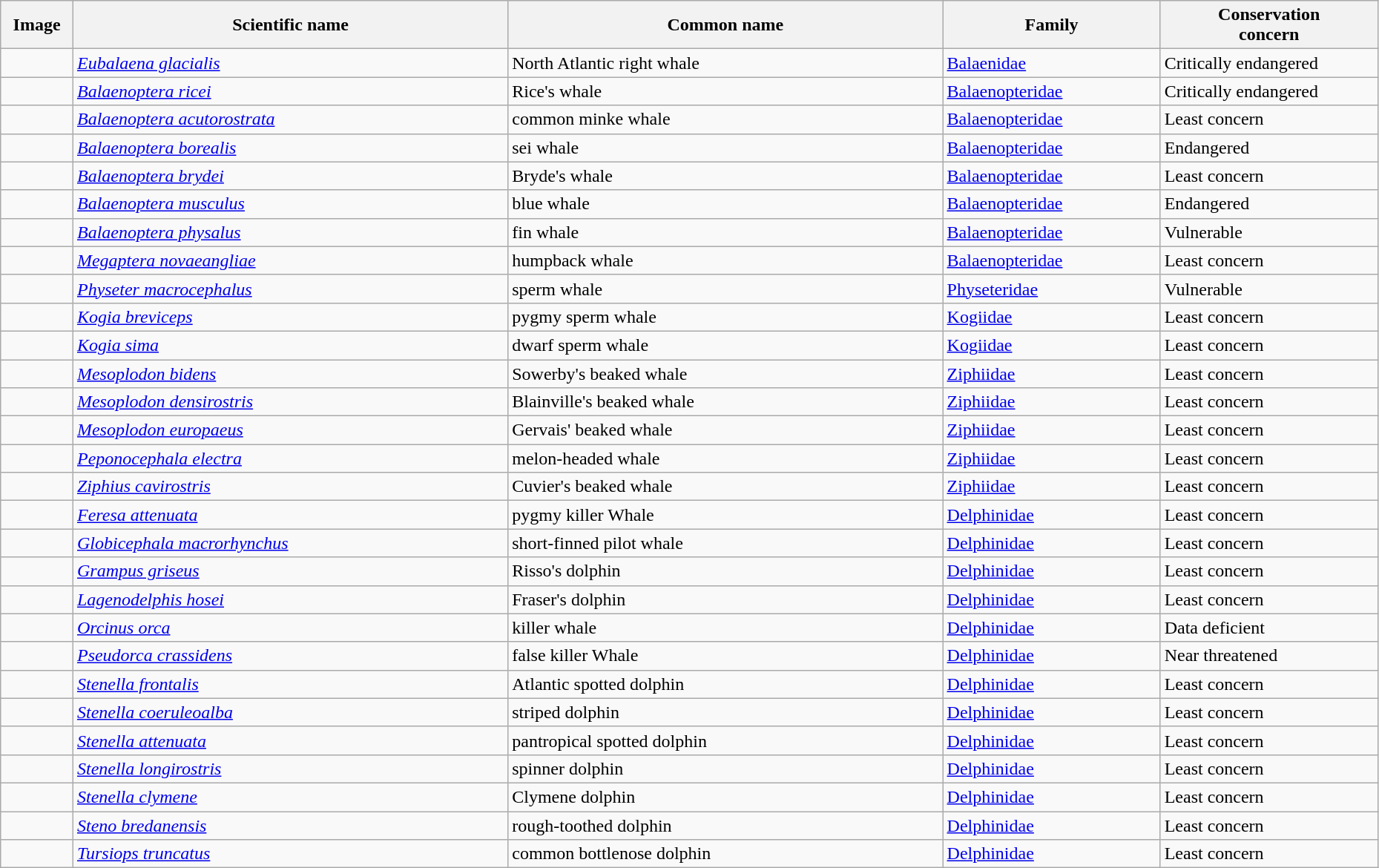<table class="wikitable sortable" style="width:98%">
<tr>
<th width = 5% class="unsortable"><strong>Image</strong></th>
<th width = 30%><strong>Scientific name</strong></th>
<th width = 30%><strong>Common name</strong></th>
<th width = 15%><strong>Family</strong></th>
<th width = 15%><strong>Conservation<br>concern</strong></th>
</tr>
<tr>
<td></td>
<td><em><a href='#'>Eubalaena glacialis</a></em></td>
<td>North Atlantic right whale</td>
<td><a href='#'>Balaenidae</a></td>
<td>Critically endangered</td>
</tr>
<tr>
<td></td>
<td><em><a href='#'>Balaenoptera ricei</a></em></td>
<td>Rice's whale</td>
<td><a href='#'>Balaenopteridae</a></td>
<td>Critically endangered</td>
</tr>
<tr>
<td></td>
<td><em><a href='#'>Balaenoptera acutorostrata</a></em></td>
<td>common minke whale</td>
<td><a href='#'>Balaenopteridae</a></td>
<td>Least concern</td>
</tr>
<tr>
<td></td>
<td><em><a href='#'>Balaenoptera borealis</a></em></td>
<td>sei whale</td>
<td><a href='#'>Balaenopteridae</a></td>
<td>Endangered</td>
</tr>
<tr>
<td></td>
<td><em><a href='#'>Balaenoptera brydei</a></em></td>
<td>Bryde's whale</td>
<td><a href='#'>Balaenopteridae</a></td>
<td>Least concern</td>
</tr>
<tr>
<td></td>
<td><em><a href='#'>Balaenoptera musculus</a></em></td>
<td>blue whale</td>
<td><a href='#'>Balaenopteridae</a></td>
<td>Endangered</td>
</tr>
<tr>
<td></td>
<td><em><a href='#'>Balaenoptera physalus</a></em></td>
<td>fin whale</td>
<td><a href='#'>Balaenopteridae</a></td>
<td>Vulnerable</td>
</tr>
<tr>
<td></td>
<td><em><a href='#'>Megaptera novaeangliae</a></em></td>
<td>humpback whale</td>
<td><a href='#'>Balaenopteridae</a></td>
<td>Least concern</td>
</tr>
<tr>
<td></td>
<td><em><a href='#'>Physeter macrocephalus</a></em></td>
<td>sperm whale</td>
<td><a href='#'>Physeteridae</a></td>
<td>Vulnerable</td>
</tr>
<tr>
<td></td>
<td><em><a href='#'>Kogia breviceps</a></em></td>
<td>pygmy sperm whale</td>
<td><a href='#'>Kogiidae</a></td>
<td>Least concern</td>
</tr>
<tr>
<td></td>
<td><em><a href='#'>Kogia sima</a></em></td>
<td>dwarf sperm whale</td>
<td><a href='#'>Kogiidae</a></td>
<td>Least concern</td>
</tr>
<tr>
<td></td>
<td><em><a href='#'>Mesoplodon bidens</a></em></td>
<td>Sowerby's beaked whale</td>
<td><a href='#'>Ziphiidae</a></td>
<td>Least concern</td>
</tr>
<tr>
<td></td>
<td><em><a href='#'>Mesoplodon densirostris</a></em></td>
<td>Blainville's beaked whale</td>
<td><a href='#'>Ziphiidae</a></td>
<td>Least concern</td>
</tr>
<tr>
<td></td>
<td><em><a href='#'>Mesoplodon europaeus</a></em></td>
<td>Gervais' beaked whale</td>
<td><a href='#'>Ziphiidae</a></td>
<td>Least concern</td>
</tr>
<tr>
<td></td>
<td><em><a href='#'>Peponocephala electra</a></em></td>
<td>melon-headed whale</td>
<td><a href='#'>Ziphiidae</a></td>
<td>Least concern</td>
</tr>
<tr>
<td></td>
<td><em><a href='#'>Ziphius cavirostris</a></em></td>
<td>Cuvier's beaked whale</td>
<td><a href='#'>Ziphiidae</a></td>
<td>Least concern</td>
</tr>
<tr>
<td></td>
<td><em><a href='#'>Feresa attenuata</a></em></td>
<td>pygmy killer Whale</td>
<td><a href='#'>Delphinidae</a></td>
<td>Least concern</td>
</tr>
<tr>
<td></td>
<td><em><a href='#'>Globicephala macrorhynchus</a></em></td>
<td>short-finned pilot whale</td>
<td><a href='#'>Delphinidae</a></td>
<td>Least concern</td>
</tr>
<tr>
<td></td>
<td><em><a href='#'>Grampus griseus</a></em></td>
<td>Risso's dolphin</td>
<td><a href='#'>Delphinidae</a></td>
<td>Least concern</td>
</tr>
<tr>
<td></td>
<td><em><a href='#'>Lagenodelphis hosei</a></em></td>
<td>Fraser's dolphin</td>
<td><a href='#'>Delphinidae</a></td>
<td>Least concern</td>
</tr>
<tr>
<td></td>
<td><em><a href='#'>Orcinus orca</a></em></td>
<td>killer whale</td>
<td><a href='#'>Delphinidae</a></td>
<td>Data deficient</td>
</tr>
<tr>
<td></td>
<td><em><a href='#'>Pseudorca crassidens</a></em></td>
<td>false killer Whale</td>
<td><a href='#'>Delphinidae</a></td>
<td>Near threatened</td>
</tr>
<tr>
<td></td>
<td><em><a href='#'>Stenella frontalis</a></em></td>
<td>Atlantic spotted dolphin</td>
<td><a href='#'>Delphinidae</a></td>
<td>Least concern</td>
</tr>
<tr>
<td></td>
<td><em><a href='#'>Stenella coeruleoalba</a></em></td>
<td>striped dolphin</td>
<td><a href='#'>Delphinidae</a></td>
<td>Least concern</td>
</tr>
<tr>
<td></td>
<td><em><a href='#'>Stenella attenuata</a></em></td>
<td>pantropical spotted dolphin</td>
<td><a href='#'>Delphinidae</a></td>
<td>Least concern</td>
</tr>
<tr>
<td></td>
<td><em><a href='#'>Stenella longirostris</a></em></td>
<td>spinner dolphin</td>
<td><a href='#'>Delphinidae</a></td>
<td>Least concern</td>
</tr>
<tr>
<td></td>
<td><em><a href='#'>Stenella clymene</a></em></td>
<td>Clymene dolphin</td>
<td><a href='#'>Delphinidae</a></td>
<td>Least concern</td>
</tr>
<tr>
<td></td>
<td><em><a href='#'>Steno bredanensis</a></em></td>
<td>rough-toothed dolphin</td>
<td><a href='#'>Delphinidae</a></td>
<td>Least concern</td>
</tr>
<tr>
<td></td>
<td><em><a href='#'>Tursiops truncatus</a></em></td>
<td>common bottlenose dolphin</td>
<td><a href='#'>Delphinidae</a></td>
<td>Least concern</td>
</tr>
</table>
